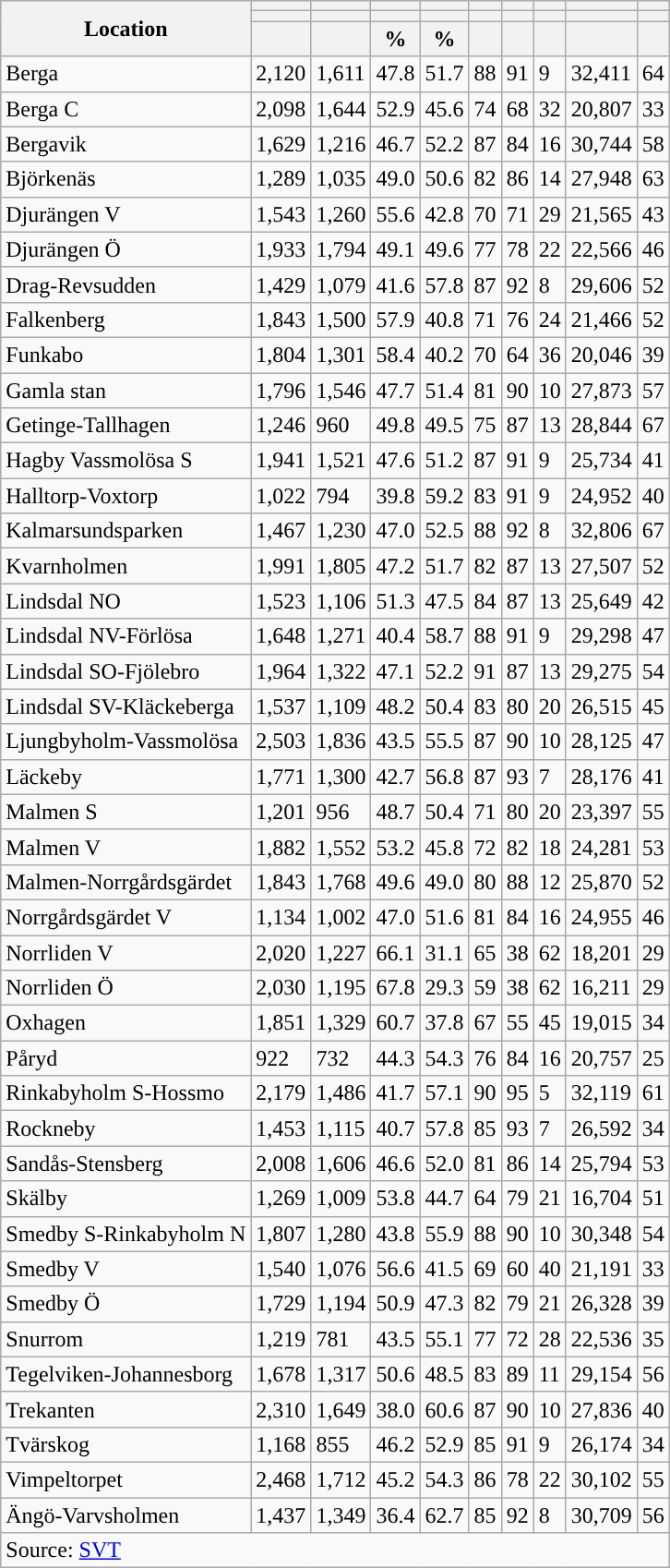<table role="presentation" class="wikitable sortable mw-collapsible mw-collapsed">
<tr>
<th rowspan="3">Location</th>
<th></th>
<th></th>
<th></th>
<th></th>
<th></th>
<th></th>
<th></th>
<th></th>
<th></th>
</tr>
<tr>
<th></th>
<th></th>
<th style="background:"></th>
<th style="background:"></th>
<th></th>
<th></th>
<th></th>
<th></th>
<th></th>
</tr>
<tr>
<th data-sort-type="number"></th>
<th data-sort-type="number"></th>
<th data-sort-type="number">%</th>
<th data-sort-type="number">%</th>
<th data-sort-type="number"></th>
<th data-sort-type="number"></th>
<th data-sort-type="number"></th>
<th data-sort-type="number"></th>
<th data-sort-type="number"></th>
</tr>
<tr>
<td align="left">Berga</td>
<td>2,120</td>
<td>1,611</td>
<td>47.8</td>
<td>51.7</td>
<td>88</td>
<td>91</td>
<td>9</td>
<td>32,411</td>
<td>64</td>
</tr>
<tr>
<td align="left">Berga C</td>
<td>2,098</td>
<td>1,644</td>
<td>52.9</td>
<td>45.6</td>
<td>74</td>
<td>68</td>
<td>32</td>
<td>20,807</td>
<td>33</td>
</tr>
<tr>
<td align="left">Bergavik</td>
<td>1,629</td>
<td>1,216</td>
<td>46.7</td>
<td>52.2</td>
<td>87</td>
<td>84</td>
<td>16</td>
<td>30,744</td>
<td>58</td>
</tr>
<tr>
<td align="left">Björkenäs</td>
<td>1,289</td>
<td>1,035</td>
<td>49.0</td>
<td>50.6</td>
<td>82</td>
<td>86</td>
<td>14</td>
<td>27,948</td>
<td>63</td>
</tr>
<tr>
<td align="left">Djurängen V</td>
<td>1,543</td>
<td>1,260</td>
<td>55.6</td>
<td>42.8</td>
<td>70</td>
<td>71</td>
<td>29</td>
<td>21,565</td>
<td>43</td>
</tr>
<tr>
<td align="left">Djurängen Ö</td>
<td>1,933</td>
<td>1,794</td>
<td>49.1</td>
<td>49.6</td>
<td>77</td>
<td>78</td>
<td>22</td>
<td>22,566</td>
<td>46</td>
</tr>
<tr>
<td align="left">Drag-Revsudden</td>
<td>1,429</td>
<td>1,079</td>
<td>41.6</td>
<td>57.8</td>
<td>87</td>
<td>92</td>
<td>8</td>
<td>29,606</td>
<td>52</td>
</tr>
<tr>
<td align="left">Falkenberg</td>
<td>1,843</td>
<td>1,500</td>
<td>57.9</td>
<td>40.8</td>
<td>71</td>
<td>76</td>
<td>24</td>
<td>21,466</td>
<td>52</td>
</tr>
<tr>
<td align="left">Funkabo</td>
<td>1,804</td>
<td>1,301</td>
<td>58.4</td>
<td>40.2</td>
<td>70</td>
<td>64</td>
<td>36</td>
<td>20,046</td>
<td>39</td>
</tr>
<tr>
<td align="left">Gamla stan</td>
<td>1,796</td>
<td>1,546</td>
<td>47.7</td>
<td>51.4</td>
<td>81</td>
<td>90</td>
<td>10</td>
<td>27,873</td>
<td>57</td>
</tr>
<tr>
<td align="left">Getinge-Tallhagen</td>
<td>1,246</td>
<td>960</td>
<td>49.8</td>
<td>49.5</td>
<td>75</td>
<td>87</td>
<td>13</td>
<td>28,844</td>
<td>67</td>
</tr>
<tr>
<td align="left">Hagby Vassmolösa S</td>
<td>1,941</td>
<td>1,521</td>
<td>47.6</td>
<td>51.2</td>
<td>87</td>
<td>91</td>
<td>9</td>
<td>25,734</td>
<td>41</td>
</tr>
<tr>
<td align="left">Halltorp-Voxtorp</td>
<td>1,022</td>
<td>794</td>
<td>39.8</td>
<td>59.2</td>
<td>83</td>
<td>91</td>
<td>9</td>
<td>24,952</td>
<td>40</td>
</tr>
<tr>
<td align="left">Kalmarsundsparken</td>
<td>1,467</td>
<td>1,230</td>
<td>47.0</td>
<td>52.5</td>
<td>88</td>
<td>92</td>
<td>8</td>
<td>32,806</td>
<td>67</td>
</tr>
<tr>
<td align="left">Kvarnholmen</td>
<td>1,991</td>
<td>1,805</td>
<td>47.2</td>
<td>51.7</td>
<td>82</td>
<td>87</td>
<td>13</td>
<td>27,507</td>
<td>52</td>
</tr>
<tr>
<td align="left">Lindsdal NO</td>
<td>1,523</td>
<td>1,106</td>
<td>51.3</td>
<td>47.5</td>
<td>84</td>
<td>87</td>
<td>13</td>
<td>25,649</td>
<td>42</td>
</tr>
<tr>
<td align="left">Lindsdal NV-Förlösa</td>
<td>1,648</td>
<td>1,271</td>
<td>40.4</td>
<td>58.7</td>
<td>88</td>
<td>91</td>
<td>9</td>
<td>29,298</td>
<td>47</td>
</tr>
<tr>
<td align="left">Lindsdal SO-Fjölebro</td>
<td>1,964</td>
<td>1,322</td>
<td>47.1</td>
<td>52.2</td>
<td>91</td>
<td>87</td>
<td>13</td>
<td>29,275</td>
<td>54</td>
</tr>
<tr>
<td align="left">Lindsdal SV-Kläckeberga</td>
<td>1,537</td>
<td>1,109</td>
<td>48.2</td>
<td>50.4</td>
<td>83</td>
<td>80</td>
<td>20</td>
<td>26,515</td>
<td>45</td>
</tr>
<tr>
<td align="left">Ljungbyholm-Vassmolösa</td>
<td>2,503</td>
<td>1,836</td>
<td>43.5</td>
<td>55.5</td>
<td>87</td>
<td>90</td>
<td>10</td>
<td>28,125</td>
<td>47</td>
</tr>
<tr>
<td align="left">Läckeby</td>
<td>1,771</td>
<td>1,300</td>
<td>42.7</td>
<td>56.8</td>
<td>87</td>
<td>93</td>
<td>7</td>
<td>28,176</td>
<td>41</td>
</tr>
<tr>
<td align="left">Malmen S</td>
<td>1,201</td>
<td>956</td>
<td>48.7</td>
<td>50.4</td>
<td>71</td>
<td>80</td>
<td>20</td>
<td>23,397</td>
<td>55</td>
</tr>
<tr>
<td align="left">Malmen V</td>
<td>1,882</td>
<td>1,552</td>
<td>53.2</td>
<td>45.8</td>
<td>72</td>
<td>82</td>
<td>18</td>
<td>24,281</td>
<td>53</td>
</tr>
<tr>
<td align="left">Malmen-Norrgårdsgärdet</td>
<td>1,843</td>
<td>1,768</td>
<td>49.6</td>
<td>49.0</td>
<td>80</td>
<td>88</td>
<td>12</td>
<td>25,870</td>
<td>52</td>
</tr>
<tr>
<td align="left">Norrgårdsgärdet V</td>
<td>1,134</td>
<td>1,002</td>
<td>47.0</td>
<td>51.6</td>
<td>81</td>
<td>84</td>
<td>16</td>
<td>24,955</td>
<td>46</td>
</tr>
<tr>
<td align="left">Norrliden V</td>
<td>2,020</td>
<td>1,227</td>
<td>66.1</td>
<td>31.1</td>
<td>65</td>
<td>38</td>
<td>62</td>
<td>18,201</td>
<td>29</td>
</tr>
<tr>
<td align="left">Norrliden Ö</td>
<td>2,030</td>
<td>1,195</td>
<td>67.8</td>
<td>29.3</td>
<td>59</td>
<td>38</td>
<td>62</td>
<td>16,211</td>
<td>29</td>
</tr>
<tr>
<td align="left">Oxhagen</td>
<td>1,851</td>
<td>1,329</td>
<td>60.7</td>
<td>37.8</td>
<td>67</td>
<td>55</td>
<td>45</td>
<td>19,015</td>
<td>34</td>
</tr>
<tr>
<td align="left">Påryd</td>
<td>922</td>
<td>732</td>
<td>44.3</td>
<td>54.3</td>
<td>76</td>
<td>84</td>
<td>16</td>
<td>20,757</td>
<td>25</td>
</tr>
<tr>
<td align="left">Rinkabyholm S-Hossmo</td>
<td>2,179</td>
<td>1,486</td>
<td>41.7</td>
<td>57.1</td>
<td>90</td>
<td>95</td>
<td>5</td>
<td>32,119</td>
<td>61</td>
</tr>
<tr>
<td align="left">Rockneby</td>
<td>1,453</td>
<td>1,115</td>
<td>40.7</td>
<td>57.8</td>
<td>85</td>
<td>93</td>
<td>7</td>
<td>26,592</td>
<td>34</td>
</tr>
<tr>
<td align="left">Sandås-Stensberg</td>
<td>2,008</td>
<td>1,606</td>
<td>46.6</td>
<td>52.0</td>
<td>81</td>
<td>86</td>
<td>14</td>
<td>25,794</td>
<td>53</td>
</tr>
<tr>
<td align="left">Skälby</td>
<td>1,269</td>
<td>1,009</td>
<td>53.8</td>
<td>44.7</td>
<td>64</td>
<td>79</td>
<td>21</td>
<td>16,704</td>
<td>51</td>
</tr>
<tr>
<td align="left">Smedby S-Rinkabyholm N</td>
<td>1,807</td>
<td>1,280</td>
<td>43.8</td>
<td>55.9</td>
<td>88</td>
<td>90</td>
<td>10</td>
<td>30,348</td>
<td>54</td>
</tr>
<tr>
<td align="left">Smedby V</td>
<td>1,540</td>
<td>1,076</td>
<td>56.6</td>
<td>41.5</td>
<td>69</td>
<td>60</td>
<td>40</td>
<td>21,191</td>
<td>33</td>
</tr>
<tr>
<td align="left">Smedby Ö</td>
<td>1,729</td>
<td>1,194</td>
<td>50.9</td>
<td>47.3</td>
<td>82</td>
<td>79</td>
<td>21</td>
<td>26,328</td>
<td>39</td>
</tr>
<tr>
<td align="left">Snurrom</td>
<td>1,219</td>
<td>781</td>
<td>43.5</td>
<td>55.1</td>
<td>77</td>
<td>72</td>
<td>28</td>
<td>22,536</td>
<td>35</td>
</tr>
<tr>
<td align="left">Tegelviken-Johannesborg</td>
<td>1,678</td>
<td>1,317</td>
<td>50.6</td>
<td>48.5</td>
<td>83</td>
<td>89</td>
<td>11</td>
<td>29,154</td>
<td>56</td>
</tr>
<tr>
<td align="left">Trekanten</td>
<td>2,310</td>
<td>1,649</td>
<td>38.0</td>
<td>60.6</td>
<td>87</td>
<td>90</td>
<td>10</td>
<td>27,836</td>
<td>40</td>
</tr>
<tr>
<td align="left">Tvärskog</td>
<td>1,168</td>
<td>855</td>
<td>46.2</td>
<td>52.9</td>
<td>85</td>
<td>91</td>
<td>9</td>
<td>26,174</td>
<td>34</td>
</tr>
<tr>
<td align="left">Vimpeltorpet</td>
<td>2,468</td>
<td>1,712</td>
<td>45.2</td>
<td>54.3</td>
<td>86</td>
<td>78</td>
<td>22</td>
<td>30,102</td>
<td>55</td>
</tr>
<tr>
<td align="left">Ängö-Varvsholmen</td>
<td>1,437</td>
<td>1,349</td>
<td>36.4</td>
<td>62.7</td>
<td>85</td>
<td>92</td>
<td>8</td>
<td>30,709</td>
<td>56</td>
</tr>
<tr>
<td colspan="10" align="left">Source: <a href='#'>SVT</a></td>
</tr>
</table>
